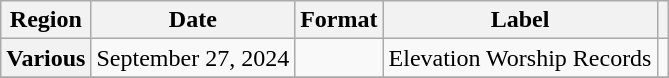<table class="wikitable plainrowheaders">
<tr>
<th scope="col">Region</th>
<th scope="col">Date</th>
<th scope="col">Format</th>
<th scope="col">Label</th>
<th scope="col"></th>
</tr>
<tr>
<th scope="row">Various</th>
<td>September 27, 2024</td>
<td></td>
<td>Elevation Worship Records</td>
<td></td>
</tr>
<tr>
</tr>
</table>
